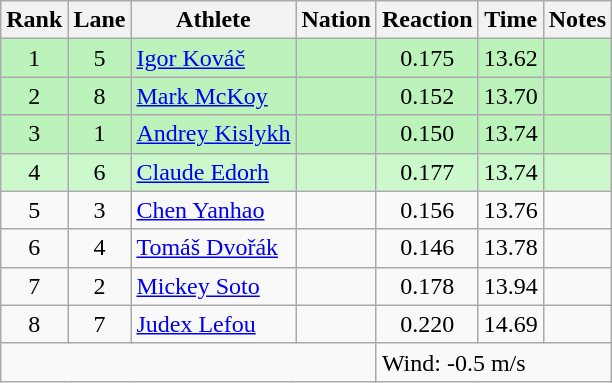<table class="wikitable sortable" style="text-align:center">
<tr>
<th>Rank</th>
<th>Lane</th>
<th>Athlete</th>
<th>Nation</th>
<th>Reaction</th>
<th>Time</th>
<th>Notes</th>
</tr>
<tr bgcolor=bbf3bb>
<td>1</td>
<td>5</td>
<td align="left"><a href='#'>Igor Kováč</a></td>
<td align=left></td>
<td>0.175</td>
<td>13.62</td>
<td></td>
</tr>
<tr bgcolor=bbf3bb>
<td>2</td>
<td>8</td>
<td align="left"><a href='#'>Mark McKoy</a></td>
<td align=left></td>
<td>0.152</td>
<td>13.70</td>
<td></td>
</tr>
<tr bgcolor=bbf3bb>
<td>3</td>
<td>1</td>
<td align="left"><a href='#'>Andrey Kislykh</a></td>
<td align=left></td>
<td>0.150</td>
<td>13.74</td>
<td></td>
</tr>
<tr bgcolor=ccf9cc>
<td>4</td>
<td>6</td>
<td align="left"><a href='#'>Claude Edorh</a></td>
<td align=left></td>
<td>0.177</td>
<td>13.74</td>
<td></td>
</tr>
<tr>
<td>5</td>
<td>3</td>
<td align="left"><a href='#'>Chen Yanhao</a></td>
<td align=left></td>
<td>0.156</td>
<td>13.76</td>
<td></td>
</tr>
<tr>
<td>6</td>
<td>4</td>
<td align="left"><a href='#'>Tomáš Dvořák</a></td>
<td align=left></td>
<td>0.146</td>
<td>13.78</td>
<td></td>
</tr>
<tr>
<td>7</td>
<td>2</td>
<td align="left"><a href='#'>Mickey Soto</a></td>
<td align=left></td>
<td>0.178</td>
<td>13.94</td>
<td></td>
</tr>
<tr>
<td>8</td>
<td>7</td>
<td align="left"><a href='#'>Judex Lefou</a></td>
<td align=left></td>
<td>0.220</td>
<td>14.69</td>
<td></td>
</tr>
<tr class="sortbottom">
<td colspan=4></td>
<td colspan="3" style="text-align:left;">Wind: -0.5 m/s</td>
</tr>
</table>
